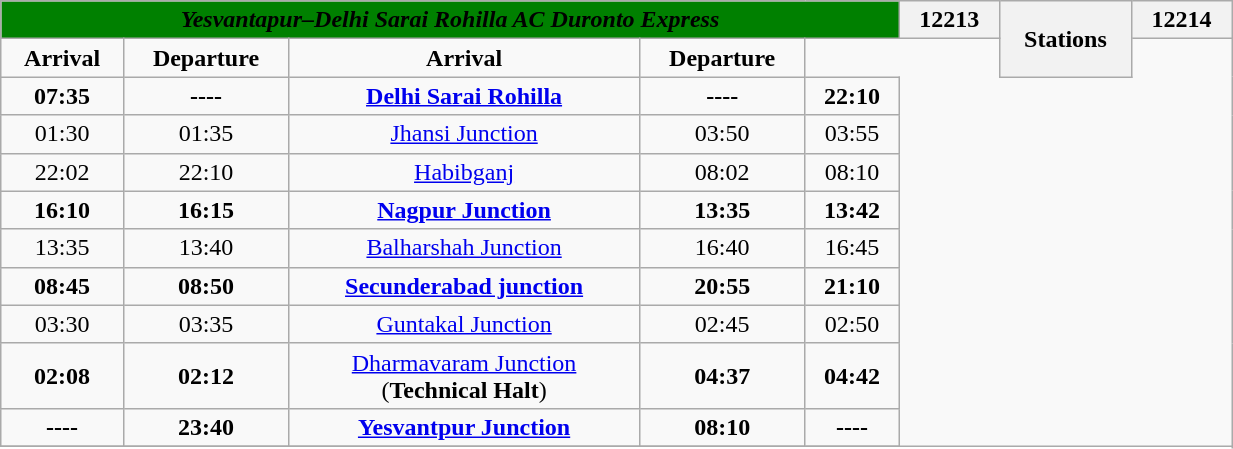<table class="wikitable" width="65%" style="text-align: center;">
<tr>
<th colspan="5" align="center" style="background:Green;"><span><em>Yesvantapur–Delhi Sarai Rohilla AC Duronto Express</em></span></th>
<th colspan="2">12213</th>
<th rowspan="2">Stations</th>
<th colspan="2">12214</th>
</tr>
<tr>
<td><strong>Arrival</strong></td>
<td><strong>Departure</strong></td>
<td><strong>Arrival</strong></td>
<td><strong>Departure</strong></td>
</tr>
<tr>
<td><strong>07:35</strong></td>
<td><strong>----</strong></td>
<td><strong><a href='#'>Delhi Sarai Rohilla</a></strong></td>
<td><strong>----</strong></td>
<td><strong>22:10</strong></td>
</tr>
<tr>
<td>01:30</td>
<td>01:35</td>
<td><a href='#'>Jhansi Junction</a></td>
<td>03:50</td>
<td>03:55</td>
</tr>
<tr>
<td>22:02</td>
<td>22:10</td>
<td><a href='#'>Habibganj</a></td>
<td>08:02</td>
<td>08:10</td>
</tr>
<tr>
<td><strong>16:10</strong></td>
<td><strong>16:15</strong></td>
<td><strong><a href='#'>Nagpur Junction</a></strong></td>
<td><strong>13:35</strong></td>
<td><strong>13:42</strong></td>
</tr>
<tr>
<td>13:35</td>
<td>13:40</td>
<td><a href='#'>Balharshah Junction</a></td>
<td>16:40</td>
<td>16:45</td>
</tr>
<tr>
<td><strong>08:45</strong></td>
<td><strong>08:50</strong></td>
<td><strong><a href='#'>Secunderabad junction</a></strong></td>
<td><strong>20:55</strong></td>
<td><strong>21:10</strong></td>
</tr>
<tr>
<td>03:30</td>
<td>03:35</td>
<td><a href='#'>Guntakal Junction</a></td>
<td>02:45</td>
<td>02:50</td>
</tr>
<tr>
<td><strong>02:08</strong></td>
<td><strong>02:12</strong></td>
<td><a href='#'>Dharmavaram Junction</a><br>(<strong>Technical Halt</strong>)</td>
<td><strong>04:37</strong></td>
<td><strong>04:42</strong></td>
</tr>
<tr>
<td><strong>----</strong></td>
<td><strong>23:40</strong></td>
<td><strong><a href='#'>Yesvantpur Junction</a></strong></td>
<td><strong>08:10</strong></td>
<td><strong>----</strong></td>
</tr>
<tr>
</tr>
</table>
